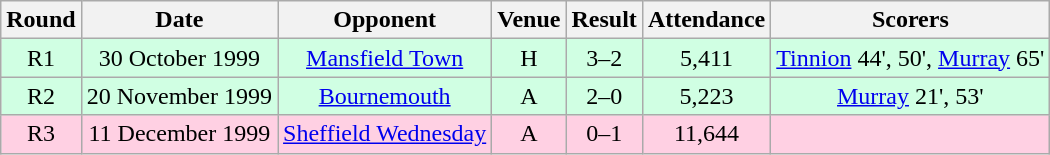<table class= "wikitable " style="font-size:100%; text-align:center">
<tr>
<th>Round</th>
<th>Date</th>
<th>Opponent</th>
<th>Venue</th>
<th>Result</th>
<th>Attendance</th>
<th>Scorers</th>
</tr>
<tr style="background: #d0ffe3;">
<td>R1</td>
<td>30 October 1999</td>
<td><a href='#'>Mansfield Town</a></td>
<td>H</td>
<td>3–2</td>
<td>5,411</td>
<td><a href='#'>Tinnion</a> 44', 50', <a href='#'>Murray</a> 65'</td>
</tr>
<tr style="background: #d0ffe3;">
<td>R2</td>
<td>20 November 1999</td>
<td><a href='#'>Bournemouth</a></td>
<td>A</td>
<td>2–0</td>
<td>5,223</td>
<td><a href='#'>Murray</a> 21', 53'</td>
</tr>
<tr style="background: #ffd0e3;">
<td>R3</td>
<td>11 December 1999</td>
<td><a href='#'>Sheffield Wednesday</a></td>
<td>A</td>
<td>0–1</td>
<td>11,644</td>
<td></td>
</tr>
</table>
